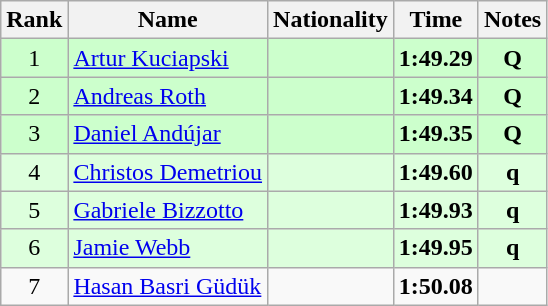<table class="wikitable sortable" style="text-align:center">
<tr>
<th>Rank</th>
<th>Name</th>
<th>Nationality</th>
<th>Time</th>
<th>Notes</th>
</tr>
<tr bgcolor=ccffcc>
<td>1</td>
<td align=left><a href='#'>Artur Kuciapski</a></td>
<td align=left></td>
<td><strong>1:49.29</strong></td>
<td><strong>Q</strong></td>
</tr>
<tr bgcolor=ccffcc>
<td>2</td>
<td align=left><a href='#'>Andreas Roth</a></td>
<td align=left></td>
<td><strong>1:49.34</strong></td>
<td><strong>Q</strong></td>
</tr>
<tr bgcolor=ccffcc>
<td>3</td>
<td align=left><a href='#'>Daniel Andújar</a></td>
<td align=left></td>
<td><strong>1:49.35</strong></td>
<td><strong>Q</strong></td>
</tr>
<tr bgcolor=ddffdd>
<td>4</td>
<td align=left><a href='#'>Christos Demetriou</a></td>
<td align=left></td>
<td><strong>1:49.60</strong></td>
<td><strong>q</strong></td>
</tr>
<tr bgcolor=ddffdd>
<td>5</td>
<td align=left><a href='#'>Gabriele Bizzotto</a></td>
<td align=left></td>
<td><strong>1:49.93</strong></td>
<td><strong>q</strong></td>
</tr>
<tr bgcolor=ddffdd>
<td>6</td>
<td align=left><a href='#'>Jamie Webb</a></td>
<td align=left></td>
<td><strong>1:49.95</strong></td>
<td><strong>q</strong></td>
</tr>
<tr>
<td>7</td>
<td align=left><a href='#'>Hasan Basri Güdük</a></td>
<td align=left></td>
<td><strong>1:50.08</strong></td>
<td></td>
</tr>
</table>
